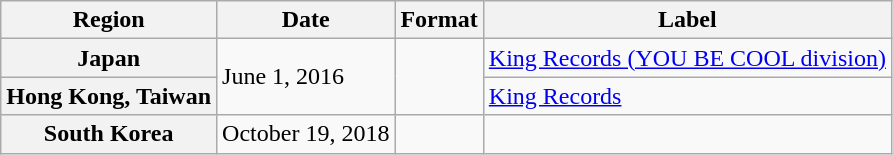<table class="wikitable plainrowheaders">
<tr>
<th>Region</th>
<th>Date</th>
<th>Format</th>
<th>Label</th>
</tr>
<tr>
<th scope="row">Japan</th>
<td rowspan="2">June 1, 2016</td>
<td rowspan="2"></td>
<td><a href='#'>King Records (YOU BE COOL division)</a></td>
</tr>
<tr>
<th scope="row">Hong Kong, Taiwan</th>
<td><a href='#'>King Records</a></td>
</tr>
<tr>
<th scope="row">South Korea</th>
<td>October 19, 2018</td>
<td></td>
<td></td>
</tr>
</table>
